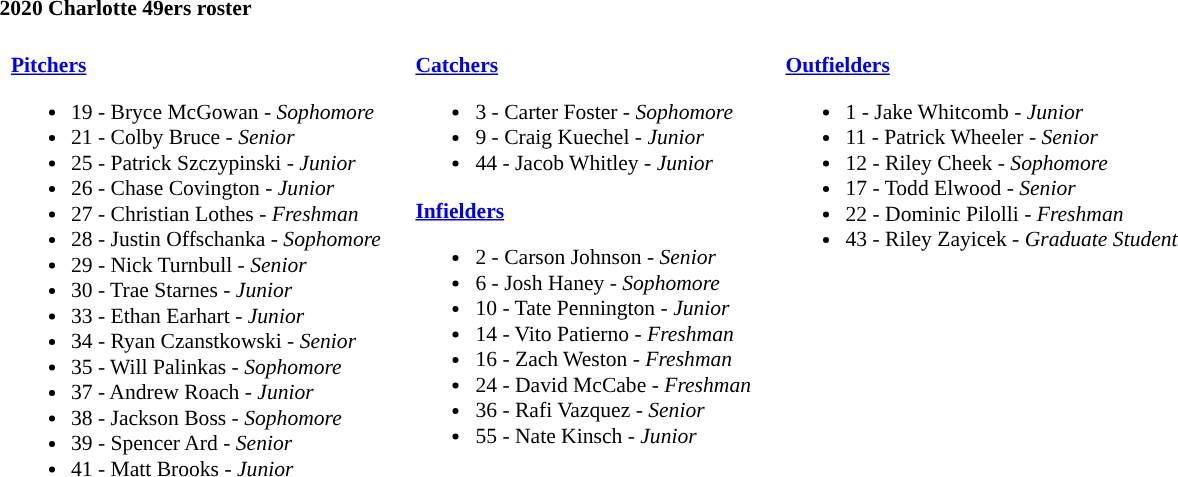<table class="toccolours" style="text-align: left; font-size:90%;">
<tr>
<th colspan=9>2020 Charlotte 49ers roster</th>
</tr>
<tr>
<td width="03"> </td>
<td valign="top"><br><strong><a href='#'>Pitchers</a></strong><ul><li>19 - Bryce McGowan - <em>Sophomore</em></li><li>21 - Colby Bruce - <em>Senior</em></li><li>25 - Patrick Szczypinski - <em>Junior</em></li><li>26 - Chase Covington - <em>Junior</em></li><li>27 - Christian Lothes - <em>Freshman</em></li><li>28 - Justin Offschanka - <em>Sophomore</em></li><li>29 - Nick Turnbull - <em>Senior</em></li><li>30 - Trae Starnes - <em>Junior</em></li><li>33 - Ethan Earhart - <em> Junior</em></li><li>34 - Ryan Czanstkowski - <em>Senior</em></li><li>35 - Will Palinkas - <em>Sophomore</em></li><li>37 - Andrew Roach - <em>Junior</em></li><li>38 - Jackson Boss - <em>Sophomore</em></li><li>39 - Spencer Ard - <em>Senior</em></li><li>41 - Matt Brooks - <em> Junior</em></li></ul></td>
<td width="15"> </td>
<td valign="top"><br><strong><a href='#'>Catchers</a></strong><ul><li>3 - Carter Foster - <em>Sophomore</em></li><li>9 - Craig Kuechel - <em>Junior</em></li><li>44 - Jacob Whitley - <em> Junior</em></li></ul><strong><a href='#'>Infielders</a></strong><ul><li>2 - Carson Johnson - <em>Senior</em></li><li>6 - Josh Haney - <em>Sophomore</em></li><li>10 - Tate Pennington - <em>Junior</em></li><li>14 - Vito Patierno - <em>Freshman</em></li><li>16 - Zach Weston - <em>Freshman</em></li><li>24 - David McCabe - <em>Freshman</em></li><li>36 - Rafi Vazquez - <em>Senior</em></li><li>55 - Nate Kinsch - <em>Junior</em></li></ul></td>
<td width="15"> </td>
<td valign="top"><br><strong><a href='#'>Outfielders</a></strong><ul><li>1 - Jake Whitcomb - <em>Junior</em></li><li>11 - Patrick Wheeler - <em>Senior</em></li><li>12 - Riley Cheek - <em>Sophomore</em></li><li>17 - Todd Elwood - <em>Senior</em></li><li>22 - Dominic Pilolli - <em>Freshman</em></li><li>43 - Riley Zayicek - <em>Graduate Student</em></li></ul></td>
</tr>
</table>
